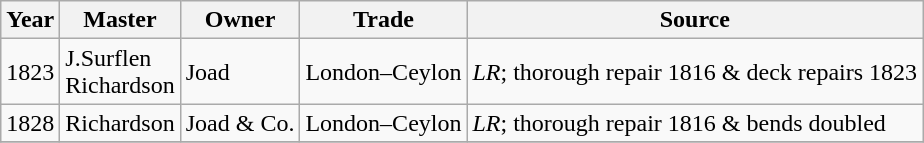<table class=" wikitable">
<tr>
<th>Year</th>
<th>Master</th>
<th>Owner</th>
<th>Trade</th>
<th>Source</th>
</tr>
<tr>
<td>1823</td>
<td>J.Surflen<br>Richardson</td>
<td>Joad</td>
<td>London–Ceylon</td>
<td><em>LR</em>; thorough repair 1816 & deck repairs 1823</td>
</tr>
<tr>
<td>1828</td>
<td>Richardson</td>
<td>Joad & Co.</td>
<td>London–Ceylon</td>
<td><em>LR</em>; thorough repair 1816 & bends doubled</td>
</tr>
<tr>
</tr>
</table>
